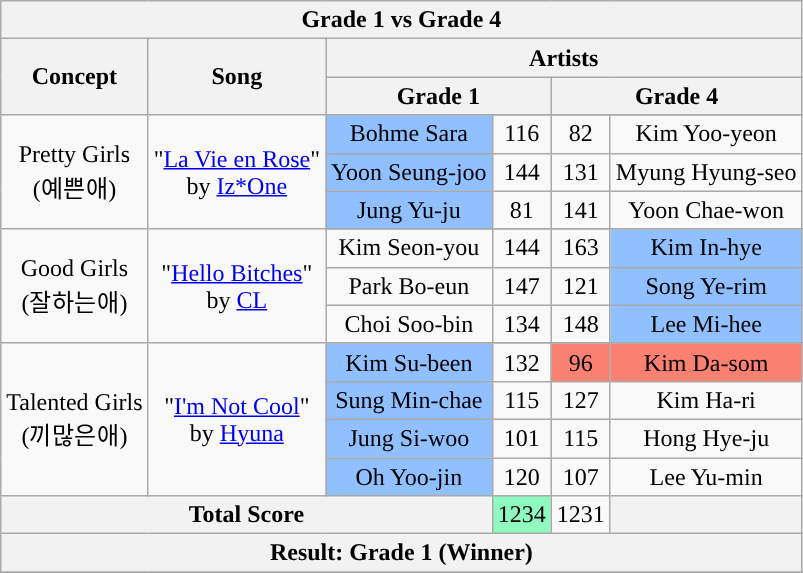<table class="wikitable" style="text-align: center">
<tr>
<th colspan="6">Grade 1 vs Grade 4</th>
</tr>
<tr>
<th rowspan="2">Concept</th>
<th rowspan="2">Song</th>
<th colspan="4">Artists</th>
</tr>
<tr>
<th colspan="2">Grade 1</th>
<th colspan="2">Grade 4</th>
</tr>
<tr>
<td rowspan="4">Pretty Girls<br>(예쁜애)</td>
<td rowspan="4">"<a href='#'>La Vie en Rose</a>"<br>by <a href='#'>Iz*One</a></td>
</tr>
<tr>
<td style="background:#90C0FF">Bohme Sara</td>
<td>116</td>
<td>82</td>
<td>Kim Yoo-yeon</td>
</tr>
<tr>
<td style="background:#90C0FF">Yoon Seung-joo</td>
<td>144</td>
<td>131</td>
<td>Myung Hyung-seo</td>
</tr>
<tr>
<td style="background:#90C0FF">Jung Yu-ju</td>
<td>81</td>
<td>141</td>
<td>Yoon Chae-won</td>
</tr>
<tr>
<td rowspan="4">Good Girls<br>(잘하는애)</td>
<td rowspan="4">"<a href='#'>Hello Bitches</a>"<br>by <a href='#'>CL</a></td>
</tr>
<tr>
<td>Kim Seon-you</td>
<td>144</td>
<td>163</td>
<td style="background:#90C0FF">Kim In-hye</td>
</tr>
<tr>
<td>Park Bo-eun</td>
<td>147</td>
<td>121</td>
<td style="background:#90C0FF">Song Ye-rim</td>
</tr>
<tr>
<td>Choi Soo-bin</td>
<td>134</td>
<td>148</td>
<td style="background:#90C0FF">Lee Mi-hee</td>
</tr>
<tr>
<td rowspan="5">Talented Girls<br>(끼많은애)</td>
<td rowspan="5">"<a href='#'>I'm Not Cool</a>"<br>by <a href='#'>Hyuna</a></td>
</tr>
<tr>
<td style="background:#90C0FF">Kim Su-been</td>
<td>132</td>
<td style="background:salmon">96</td>
<td style="background:salmon">Kim Da-som</td>
</tr>
<tr>
<td style="background:#90C0FF">Sung Min-chae</td>
<td>115</td>
<td>127</td>
<td>Kim Ha-ri</td>
</tr>
<tr>
<td style="background:#90C0FF">Jung Si-woo</td>
<td>101</td>
<td>115</td>
<td>Hong Hye-ju</td>
</tr>
<tr>
<td style="background:#90C0FF">Oh Yoo-jin</td>
<td>120</td>
<td>107</td>
<td>Lee Yu-min</td>
</tr>
<tr>
<th colspan="3">Total Score</th>
<td style="background:#90F9C0">1234</td>
<td>1231</td>
<th colspan="2"></th>
</tr>
<tr>
<th colspan="6">Result: Grade 1 (Winner)</th>
</tr>
<tr>
</tr>
</table>
